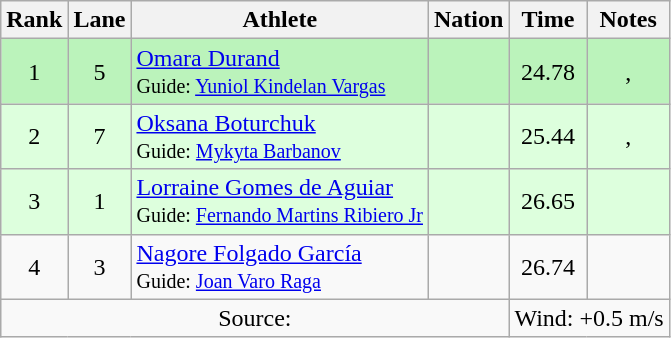<table class="wikitable sortable" style="text-align:center">
<tr>
<th scope="col">Rank</th>
<th scope="col">Lane</th>
<th scope="col">Athlete</th>
<th scope="col">Nation</th>
<th scope="col">Time</th>
<th scope="col">Notes</th>
</tr>
<tr bgcolor=bbf3bb>
<td>1</td>
<td>5</td>
<td align=left><a href='#'>Omara Durand</a><br><small>Guide: <a href='#'>Yuniol Kindelan Vargas</a></small></td>
<td align=left></td>
<td>24.78</td>
<td>, </td>
</tr>
<tr bgcolor=ddffdd>
<td>2</td>
<td>7</td>
<td align=left><a href='#'>Oksana Boturchuk</a><br><small>Guide: <a href='#'>Mykyta Barbanov</a></small></td>
<td align=left></td>
<td>25.44</td>
<td>, </td>
</tr>
<tr bgcolor=ddffdd>
<td>3</td>
<td>1</td>
<td align=left><a href='#'>Lorraine Gomes de Aguiar</a><br><small>Guide: <a href='#'>Fernando Martins Ribiero Jr</a></small></td>
<td align=left></td>
<td>26.65</td>
<td></td>
</tr>
<tr>
<td>4</td>
<td>3</td>
<td align=left><a href='#'>Nagore Folgado García</a><br><small>Guide: <a href='#'>Joan Varo Raga</a></small></td>
<td align=left></td>
<td>26.74</td>
<td></td>
</tr>
<tr class="sortbottom">
<td colspan="4">Source:</td>
<td colspan="2">Wind: +0.5 m/s</td>
</tr>
</table>
